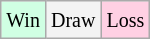<table class="wikitable">
<tr>
<td style="background-color:#d0ffe3;"><small>Win</small></td>
<td style="background-color:#f3f3f3;"><small>Draw</small></td>
<td style="background-color:#ffd0e3;"><small>Loss</small></td>
</tr>
</table>
